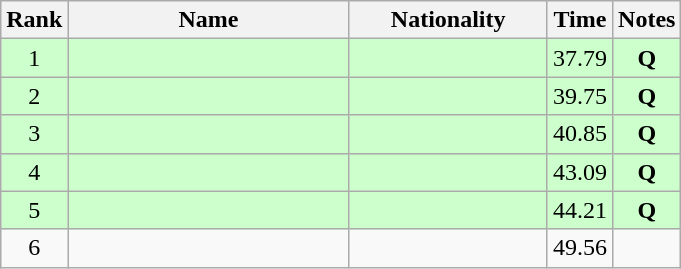<table class="wikitable sortable" style="text-align:center">
<tr>
<th>Rank</th>
<th style="width:180px">Name</th>
<th style="width:125px">Nationality</th>
<th>Time</th>
<th>Notes</th>
</tr>
<tr style="background:#cfc;">
<td>1</td>
<td style="text-align:left;"></td>
<td style="text-align:left;"></td>
<td>37.79</td>
<td><strong>Q</strong></td>
</tr>
<tr style="background:#cfc;">
<td>2</td>
<td style="text-align:left;"></td>
<td style="text-align:left;"></td>
<td>39.75</td>
<td><strong>Q</strong></td>
</tr>
<tr style="background:#cfc;">
<td>3</td>
<td style="text-align:left;"></td>
<td style="text-align:left;"></td>
<td>40.85</td>
<td><strong>Q</strong></td>
</tr>
<tr style="background:#cfc;">
<td>4</td>
<td style="text-align:left;"></td>
<td style="text-align:left;"></td>
<td>43.09</td>
<td><strong>Q</strong></td>
</tr>
<tr style="background:#cfc;">
<td>5</td>
<td style="text-align:left;"></td>
<td style="text-align:left;"></td>
<td>44.21</td>
<td><strong>Q</strong></td>
</tr>
<tr>
<td>6</td>
<td style="text-align:left;"></td>
<td style="text-align:left;"></td>
<td>49.56</td>
<td></td>
</tr>
</table>
